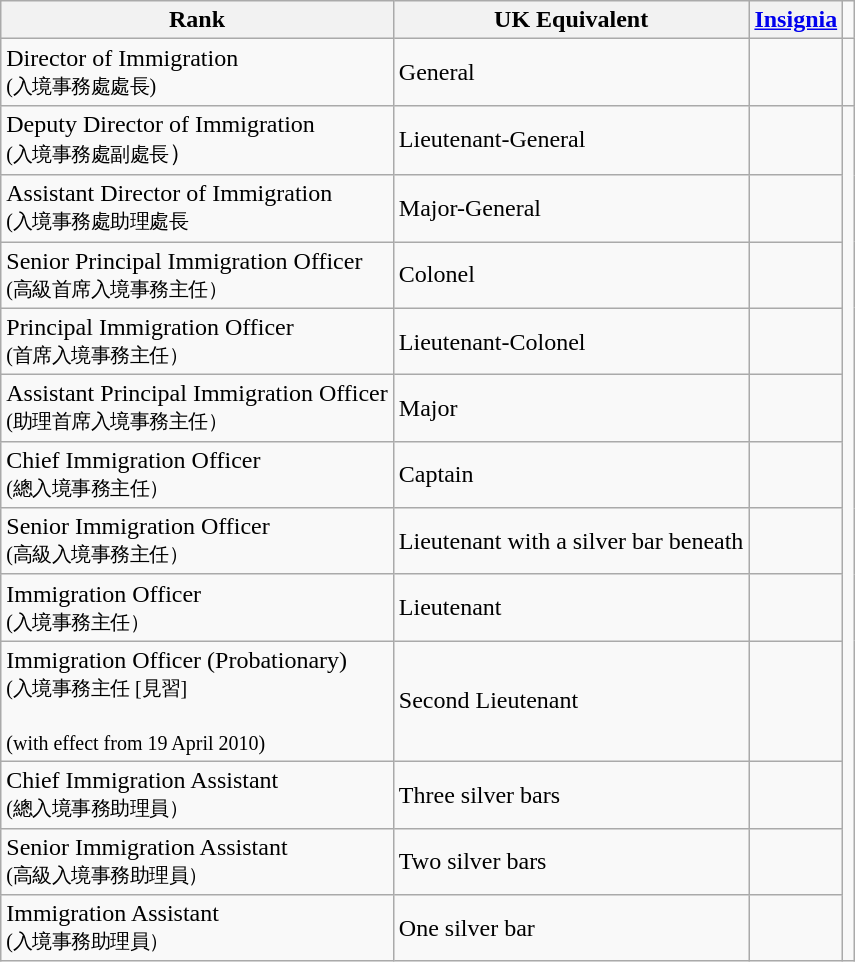<table class="wikitable">
<tr>
<th>Rank</th>
<th>UK Equivalent</th>
<th><a href='#'>Insignia</a></th>
</tr>
<tr>
<td>Director of Immigration <br> <small>(入境事務處處長)</small></td>
<td>General</td>
<td></td>
<td></td>
</tr>
<tr>
<td>Deputy Director of Immigration <br> <small>(入境事務處副處長</small>）</td>
<td>Lieutenant-General</td>
<td></td>
</tr>
<tr>
<td>Assistant Director of Immigration <br> <small>(入境事務處助理處長</small></td>
<td>Major-General</td>
<td></td>
</tr>
<tr>
<td>Senior Principal Immigration Officer <br> <small>(高級首席入境事務主任）</small></td>
<td>Colonel</td>
<td></td>
</tr>
<tr>
<td>Principal Immigration Officer <br> <small>(首席入境事務主任）</small></td>
<td>Lieutenant-Colonel</td>
<td></td>
</tr>
<tr>
<td>Assistant Principal Immigration Officer <br> <small>(助理首席入境事務主任）</small></td>
<td>Major</td>
<td></td>
</tr>
<tr>
<td>Chief Immigration Officer <br> <small>(總入境事務主任）</small></td>
<td>Captain</td>
<td></td>
</tr>
<tr>
<td>Senior Immigration Officer <br> <small>(高級入境事務主任）</small></td>
<td>Lieutenant with a silver bar beneath</td>
<td></td>
</tr>
<tr>
<td>Immigration Officer <br> <small>(入境事務主任）</small></td>
<td>Lieutenant</td>
<td></td>
</tr>
<tr>
<td>Immigration Officer (Probationary) <br> <small>(入境事務主任 [見習] <br> <br> (with effect from 19 April 2010)</small></td>
<td>Second Lieutenant</td>
<td></td>
</tr>
<tr>
<td>Chief Immigration Assistant <br> <small>(總入境事務助理員）</small></td>
<td>Three silver bars</td>
<td></td>
</tr>
<tr>
<td>Senior Immigration Assistant <br> <small>(高級入境事務助理員）</small></td>
<td>Two silver bars</td>
<td></td>
</tr>
<tr>
<td>Immigration Assistant <br> <small>(入境事務助理員）</small></td>
<td>One silver bar</td>
<td></td>
</tr>
</table>
